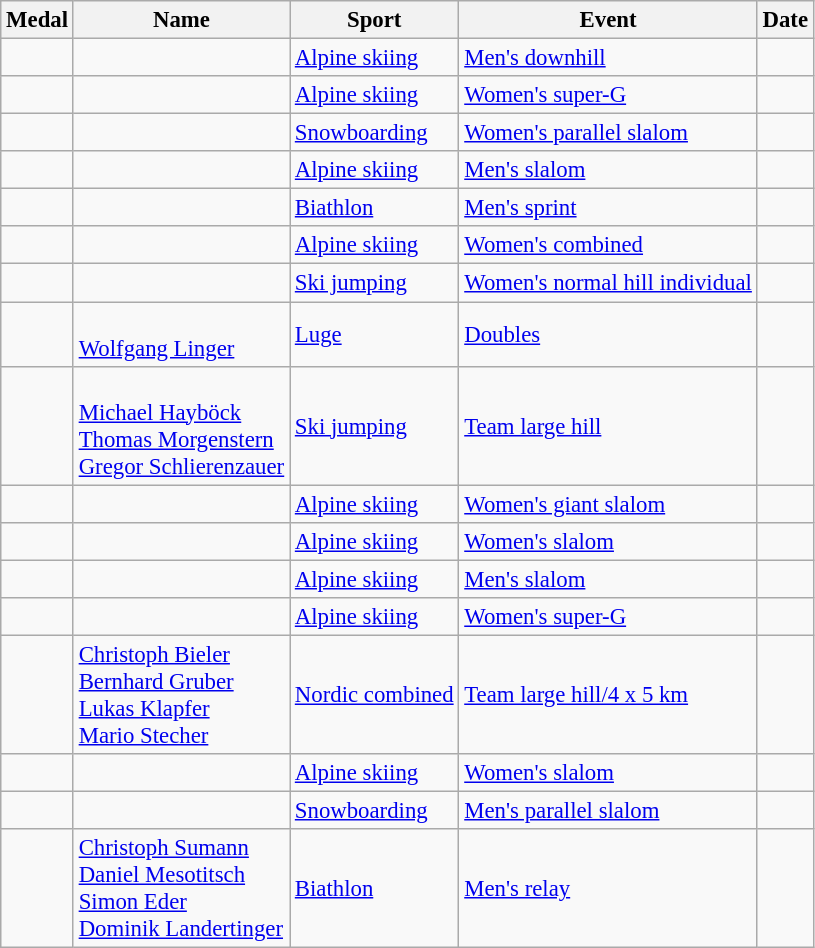<table class="wikitable sortable" style="font-size:95%">
<tr>
<th>Medal</th>
<th>Name</th>
<th>Sport</th>
<th>Event</th>
<th>Date</th>
</tr>
<tr>
<td></td>
<td></td>
<td><a href='#'>Alpine skiing</a></td>
<td><a href='#'>Men's downhill</a></td>
<td></td>
</tr>
<tr>
<td></td>
<td></td>
<td><a href='#'>Alpine skiing</a></td>
<td><a href='#'>Women's super-G</a></td>
<td></td>
</tr>
<tr>
<td></td>
<td></td>
<td><a href='#'>Snowboarding</a></td>
<td><a href='#'>Women's parallel slalom</a></td>
<td></td>
</tr>
<tr>
<td></td>
<td></td>
<td><a href='#'>Alpine skiing</a></td>
<td><a href='#'>Men's slalom</a></td>
<td></td>
</tr>
<tr>
<td></td>
<td></td>
<td><a href='#'>Biathlon</a></td>
<td><a href='#'>Men's sprint</a></td>
<td></td>
</tr>
<tr>
<td></td>
<td></td>
<td><a href='#'>Alpine skiing</a></td>
<td><a href='#'>Women's combined</a></td>
<td></td>
</tr>
<tr>
<td></td>
<td></td>
<td><a href='#'>Ski jumping</a></td>
<td><a href='#'>Women's normal hill individual</a></td>
<td></td>
</tr>
<tr>
<td></td>
<td><br><a href='#'>Wolfgang Linger</a></td>
<td><a href='#'>Luge</a></td>
<td><a href='#'>Doubles</a></td>
<td></td>
</tr>
<tr>
<td></td>
<td><br><a href='#'>Michael Hayböck</a><br><a href='#'>Thomas Morgenstern</a><br><a href='#'>Gregor Schlierenzauer</a></td>
<td><a href='#'>Ski jumping</a></td>
<td><a href='#'>Team large hill</a></td>
<td></td>
</tr>
<tr>
<td></td>
<td></td>
<td><a href='#'>Alpine skiing</a></td>
<td><a href='#'>Women's giant slalom</a></td>
<td></td>
</tr>
<tr>
<td></td>
<td></td>
<td><a href='#'>Alpine skiing</a></td>
<td><a href='#'>Women's slalom</a></td>
<td></td>
</tr>
<tr>
<td></td>
<td></td>
<td><a href='#'>Alpine skiing</a></td>
<td><a href='#'>Men's slalom</a></td>
<td></td>
</tr>
<tr>
<td></td>
<td></td>
<td><a href='#'>Alpine skiing</a></td>
<td><a href='#'>Women's super-G</a></td>
<td></td>
</tr>
<tr>
<td></td>
<td><a href='#'>Christoph Bieler</a><br><a href='#'>Bernhard Gruber</a><br><a href='#'>Lukas Klapfer</a><br><a href='#'>Mario Stecher</a></td>
<td><a href='#'>Nordic combined</a></td>
<td><a href='#'>Team large hill/4 x 5 km</a></td>
<td></td>
</tr>
<tr>
<td></td>
<td></td>
<td><a href='#'>Alpine skiing</a></td>
<td><a href='#'>Women's slalom</a></td>
<td></td>
</tr>
<tr>
<td></td>
<td></td>
<td><a href='#'>Snowboarding</a></td>
<td><a href='#'>Men's parallel slalom</a></td>
<td></td>
</tr>
<tr>
<td></td>
<td><a href='#'>Christoph Sumann</a><br><a href='#'>Daniel Mesotitsch</a><br><a href='#'>Simon Eder</a><br><a href='#'>Dominik Landertinger</a></td>
<td><a href='#'>Biathlon</a></td>
<td><a href='#'>Men's relay</a></td>
<td></td>
</tr>
</table>
